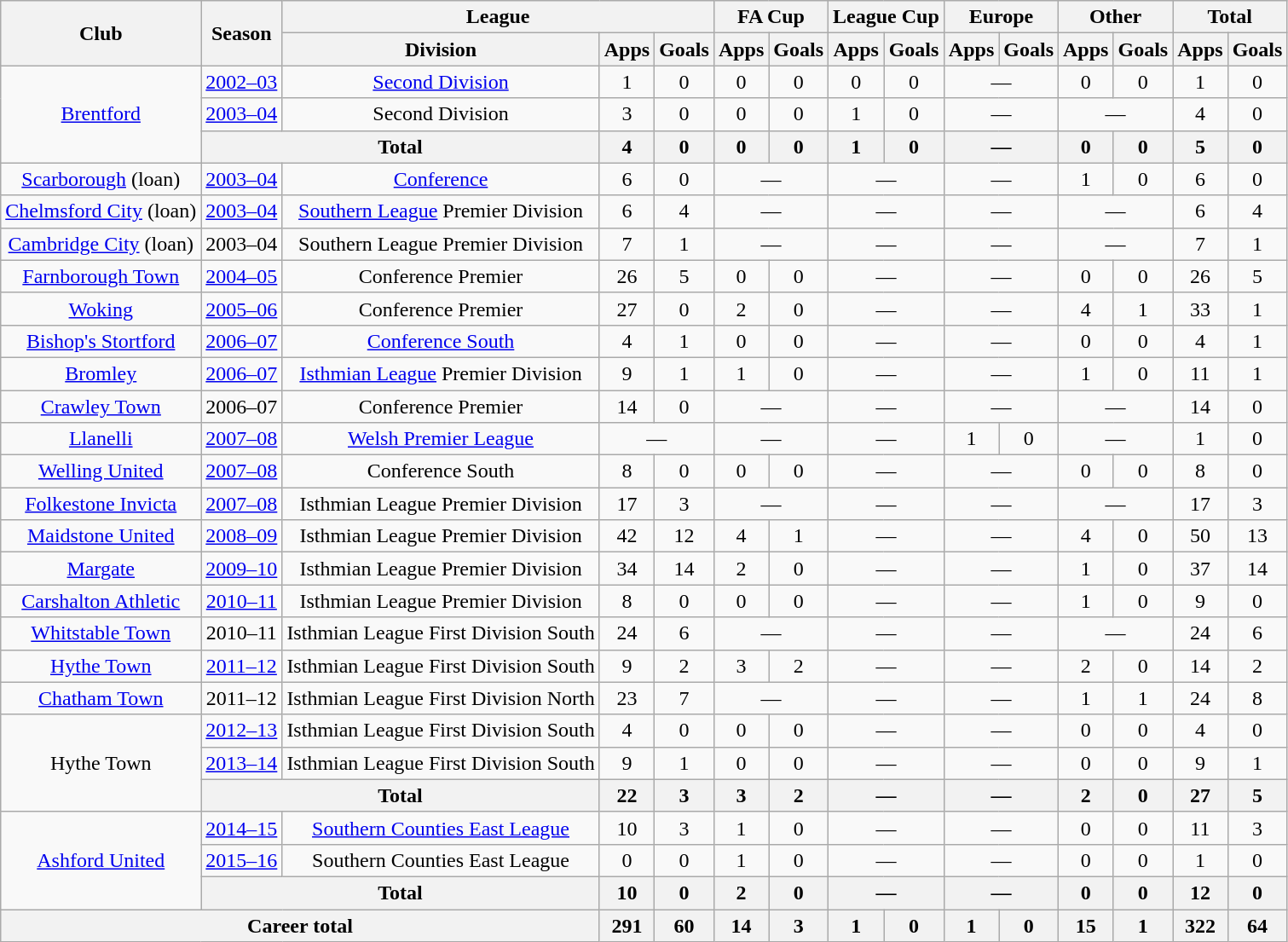<table class="wikitable" style="text-align: center;">
<tr>
<th rowspan="2">Club</th>
<th rowspan="2">Season</th>
<th colspan="3">League</th>
<th colspan="2">FA Cup</th>
<th colspan="2">League Cup</th>
<th colspan="2">Europe</th>
<th colspan="2">Other</th>
<th colspan="2">Total</th>
</tr>
<tr>
<th>Division</th>
<th>Apps</th>
<th>Goals</th>
<th>Apps</th>
<th>Goals</th>
<th>Apps</th>
<th>Goals</th>
<th>Apps</th>
<th>Goals</th>
<th>Apps</th>
<th>Goals</th>
<th>Apps</th>
<th>Goals</th>
</tr>
<tr>
<td rowspan="3"><a href='#'>Brentford</a></td>
<td><a href='#'>2002–03</a></td>
<td><a href='#'>Second Division</a></td>
<td>1</td>
<td>0</td>
<td>0</td>
<td>0</td>
<td>0</td>
<td>0</td>
<td colspan="2">—</td>
<td>0</td>
<td>0</td>
<td>1</td>
<td>0</td>
</tr>
<tr>
<td><a href='#'>2003–04</a></td>
<td>Second Division</td>
<td>3</td>
<td>0</td>
<td>0</td>
<td>0</td>
<td>1</td>
<td>0</td>
<td colspan="2">—</td>
<td colspan="2">—</td>
<td>4</td>
<td>0</td>
</tr>
<tr>
<th colspan="2">Total</th>
<th>4</th>
<th>0</th>
<th>0</th>
<th>0</th>
<th>1</th>
<th>0</th>
<th colspan="2">—</th>
<th>0</th>
<th>0</th>
<th>5</th>
<th>0</th>
</tr>
<tr>
<td><a href='#'>Scarborough</a> (loan)</td>
<td><a href='#'>2003–04</a></td>
<td><a href='#'>Conference</a></td>
<td>6</td>
<td>0</td>
<td colspan="2">—</td>
<td colspan="2">—</td>
<td colspan="2">—</td>
<td>1</td>
<td>0</td>
<td>6</td>
<td>0</td>
</tr>
<tr>
<td><a href='#'>Chelmsford City</a> (loan)</td>
<td><a href='#'>2003–04</a></td>
<td><a href='#'>Southern League</a> Premier Division</td>
<td>6</td>
<td>4</td>
<td colspan="2">—</td>
<td colspan="2">—</td>
<td colspan="2">—</td>
<td colspan="2">—</td>
<td>6</td>
<td>4</td>
</tr>
<tr>
<td><a href='#'>Cambridge City</a> (loan)</td>
<td>2003–04</td>
<td>Southern League Premier Division</td>
<td>7</td>
<td>1</td>
<td colspan="2">—</td>
<td colspan="2">—</td>
<td colspan="2">—</td>
<td colspan="2">—</td>
<td>7</td>
<td>1</td>
</tr>
<tr>
<td><a href='#'>Farnborough Town</a></td>
<td><a href='#'>2004–05</a></td>
<td>Conference Premier</td>
<td>26</td>
<td>5</td>
<td>0</td>
<td>0</td>
<td colspan="2">—</td>
<td colspan="2">—</td>
<td>0</td>
<td>0</td>
<td>26</td>
<td>5</td>
</tr>
<tr>
<td><a href='#'>Woking</a></td>
<td><a href='#'>2005–06</a></td>
<td>Conference Premier</td>
<td>27</td>
<td>0</td>
<td>2</td>
<td>0</td>
<td colspan="2">—</td>
<td colspan="2">—</td>
<td>4</td>
<td>1</td>
<td>33</td>
<td>1</td>
</tr>
<tr>
<td><a href='#'>Bishop's Stortford</a></td>
<td><a href='#'>2006–07</a></td>
<td><a href='#'>Conference South</a></td>
<td>4</td>
<td>1</td>
<td>0</td>
<td>0</td>
<td colspan="2">—</td>
<td colspan="2">—</td>
<td>0</td>
<td>0</td>
<td>4</td>
<td>1</td>
</tr>
<tr>
<td><a href='#'>Bromley</a></td>
<td><a href='#'>2006–07</a></td>
<td><a href='#'>Isthmian League</a> Premier Division</td>
<td>9</td>
<td>1</td>
<td>1</td>
<td>0</td>
<td colspan="2">—</td>
<td colspan="2">—</td>
<td>1</td>
<td>0</td>
<td>11</td>
<td>1</td>
</tr>
<tr>
<td><a href='#'>Crawley Town</a></td>
<td>2006–07</td>
<td>Conference Premier</td>
<td>14</td>
<td>0</td>
<td colspan="2">—</td>
<td colspan="2">—</td>
<td colspan="2">—</td>
<td colspan="2">—</td>
<td>14</td>
<td>0</td>
</tr>
<tr>
<td><a href='#'>Llanelli</a></td>
<td><a href='#'>2007–08</a></td>
<td><a href='#'>Welsh Premier League</a></td>
<td colspan="2">—</td>
<td colspan="2">—</td>
<td colspan="2">—</td>
<td>1</td>
<td>0</td>
<td colspan="2">—</td>
<td>1</td>
<td>0</td>
</tr>
<tr>
<td><a href='#'>Welling United</a></td>
<td><a href='#'>2007–08</a></td>
<td>Conference South</td>
<td>8</td>
<td>0</td>
<td>0</td>
<td>0</td>
<td colspan="2">—</td>
<td colspan="2">—</td>
<td>0</td>
<td>0</td>
<td>8</td>
<td>0</td>
</tr>
<tr>
<td><a href='#'>Folkestone Invicta</a></td>
<td><a href='#'>2007–08</a></td>
<td>Isthmian League Premier Division</td>
<td>17</td>
<td>3</td>
<td colspan="2">—</td>
<td colspan="2">—</td>
<td colspan="2">—</td>
<td colspan="2">—</td>
<td>17</td>
<td>3</td>
</tr>
<tr>
<td><a href='#'>Maidstone United</a></td>
<td><a href='#'>2008–09</a></td>
<td>Isthmian League Premier Division</td>
<td>42</td>
<td>12</td>
<td>4</td>
<td>1</td>
<td colspan="2">—</td>
<td colspan="2">—</td>
<td>4</td>
<td>0</td>
<td>50</td>
<td>13</td>
</tr>
<tr>
<td><a href='#'>Margate</a></td>
<td><a href='#'>2009–10</a></td>
<td>Isthmian League Premier Division</td>
<td>34</td>
<td>14</td>
<td>2</td>
<td>0</td>
<td colspan="2">—</td>
<td colspan="2">—</td>
<td>1</td>
<td>0</td>
<td>37</td>
<td>14</td>
</tr>
<tr>
<td><a href='#'>Carshalton Athletic</a></td>
<td><a href='#'>2010–11</a></td>
<td>Isthmian League Premier Division</td>
<td>8</td>
<td>0</td>
<td>0</td>
<td>0</td>
<td colspan="2">—</td>
<td colspan="2">—</td>
<td>1</td>
<td>0</td>
<td>9</td>
<td>0</td>
</tr>
<tr>
<td><a href='#'>Whitstable Town</a></td>
<td>2010–11</td>
<td>Isthmian League First Division South</td>
<td>24</td>
<td>6</td>
<td colspan="2">—</td>
<td colspan="2">—</td>
<td colspan="2">—</td>
<td colspan="2">—</td>
<td>24</td>
<td>6</td>
</tr>
<tr>
<td><a href='#'>Hythe Town</a></td>
<td><a href='#'>2011–12</a></td>
<td>Isthmian League First Division South</td>
<td>9</td>
<td>2</td>
<td>3</td>
<td>2</td>
<td colspan="2">—</td>
<td colspan="2">—</td>
<td>2</td>
<td>0</td>
<td>14</td>
<td>2</td>
</tr>
<tr>
<td><a href='#'>Chatham Town</a></td>
<td>2011–12</td>
<td>Isthmian League First Division North</td>
<td>23</td>
<td>7</td>
<td colspan="2">—</td>
<td colspan="2">—</td>
<td colspan="2">—</td>
<td>1</td>
<td>1</td>
<td>24</td>
<td>8</td>
</tr>
<tr>
<td rowspan="3">Hythe Town</td>
<td><a href='#'>2012–13</a></td>
<td>Isthmian League First Division South</td>
<td>4</td>
<td>0</td>
<td>0</td>
<td>0</td>
<td colspan="2">—</td>
<td colspan="2">—</td>
<td>0</td>
<td>0</td>
<td>4</td>
<td>0</td>
</tr>
<tr>
<td><a href='#'>2013–14</a></td>
<td>Isthmian League First Division South</td>
<td>9</td>
<td>1</td>
<td>0</td>
<td>0</td>
<td colspan="2">—</td>
<td colspan="2">—</td>
<td>0</td>
<td>0</td>
<td>9</td>
<td>1</td>
</tr>
<tr>
<th colspan="2">Total</th>
<th>22</th>
<th>3</th>
<th>3</th>
<th>2</th>
<th colspan="2">—</th>
<th colspan="2">—</th>
<th>2</th>
<th>0</th>
<th>27</th>
<th>5</th>
</tr>
<tr>
<td rowspan="3"><a href='#'>Ashford United</a></td>
<td><a href='#'>2014–15</a></td>
<td><a href='#'>Southern Counties East League</a></td>
<td>10</td>
<td>3</td>
<td>1</td>
<td>0</td>
<td colspan="2">—</td>
<td colspan="2">—</td>
<td>0</td>
<td>0</td>
<td>11</td>
<td>3</td>
</tr>
<tr>
<td><a href='#'>2015–16</a></td>
<td>Southern Counties East League</td>
<td>0</td>
<td>0</td>
<td>1</td>
<td>0</td>
<td colspan="2">—</td>
<td colspan="2">—</td>
<td>0</td>
<td>0</td>
<td>1</td>
<td>0</td>
</tr>
<tr>
<th colspan="2">Total</th>
<th>10</th>
<th>0</th>
<th>2</th>
<th>0</th>
<th colspan="2">—</th>
<th colspan="2">—</th>
<th>0</th>
<th>0</th>
<th>12</th>
<th>0</th>
</tr>
<tr>
<th colspan="3">Career total</th>
<th>291</th>
<th>60</th>
<th>14</th>
<th>3</th>
<th>1</th>
<th>0</th>
<th>1</th>
<th>0</th>
<th>15</th>
<th>1</th>
<th>322</th>
<th>64</th>
</tr>
</table>
